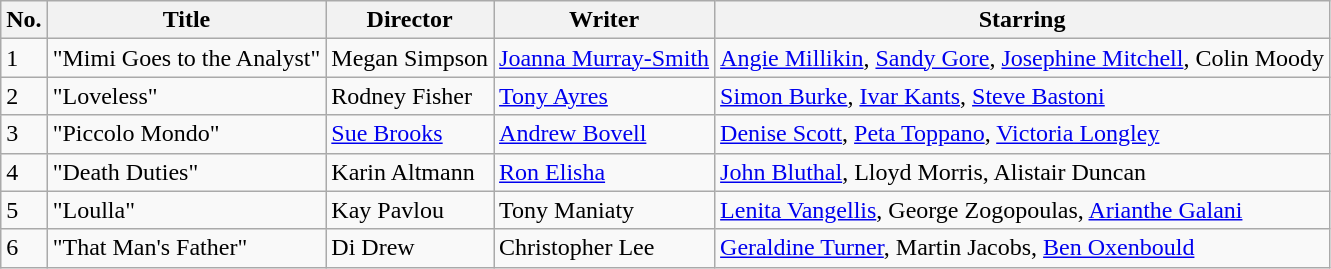<table class="wikitable">
<tr>
<th>No.</th>
<th>Title</th>
<th>Director</th>
<th>Writer</th>
<th>Starring</th>
</tr>
<tr>
<td>1</td>
<td>"Mimi Goes to the Analyst"</td>
<td>Megan Simpson</td>
<td><a href='#'>Joanna Murray-Smith</a></td>
<td><a href='#'>Angie Millikin</a>, <a href='#'>Sandy Gore</a>, <a href='#'>Josephine Mitchell</a>, Colin Moody</td>
</tr>
<tr>
<td>2</td>
<td>"Loveless"</td>
<td>Rodney Fisher</td>
<td><a href='#'>Tony Ayres</a></td>
<td><a href='#'>Simon Burke</a>, <a href='#'>Ivar Kants</a>, <a href='#'>Steve Bastoni</a></td>
</tr>
<tr>
<td>3</td>
<td>"Piccolo Mondo"</td>
<td><a href='#'>Sue Brooks</a></td>
<td><a href='#'>Andrew Bovell</a></td>
<td><a href='#'>Denise Scott</a>, <a href='#'>Peta Toppano</a>, <a href='#'>Victoria Longley</a></td>
</tr>
<tr>
<td>4</td>
<td>"Death Duties"</td>
<td>Karin Altmann</td>
<td><a href='#'>Ron Elisha</a></td>
<td><a href='#'>John Bluthal</a>, Lloyd Morris, Alistair Duncan</td>
</tr>
<tr>
<td>5</td>
<td>"Loulla"</td>
<td>Kay Pavlou</td>
<td>Tony Maniaty</td>
<td><a href='#'>Lenita Vangellis</a>, George Zogopoulas, <a href='#'>Arianthe Galani</a></td>
</tr>
<tr>
<td>6</td>
<td>"That Man's Father"</td>
<td>Di Drew</td>
<td>Christopher Lee</td>
<td><a href='#'>Geraldine Turner</a>, Martin Jacobs, <a href='#'>Ben Oxenbould</a></td>
</tr>
</table>
